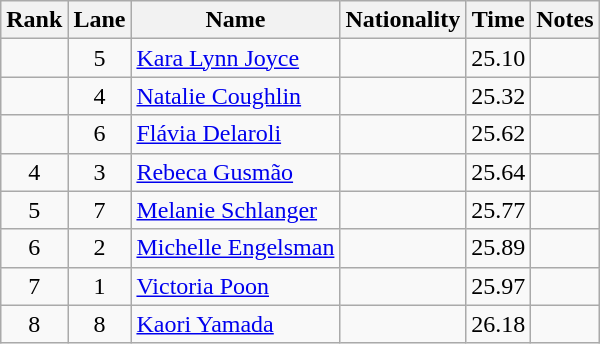<table class="wikitable sortable" style="text-align:center">
<tr>
<th>Rank</th>
<th>Lane</th>
<th>Name</th>
<th>Nationality</th>
<th>Time</th>
<th>Notes</th>
</tr>
<tr>
<td></td>
<td>5</td>
<td align=left><a href='#'>Kara Lynn Joyce</a></td>
<td align=left></td>
<td>25.10</td>
<td></td>
</tr>
<tr>
<td></td>
<td>4</td>
<td align=left><a href='#'>Natalie Coughlin</a></td>
<td align=left></td>
<td>25.32</td>
<td></td>
</tr>
<tr>
<td></td>
<td>6</td>
<td align=left><a href='#'>Flávia Delaroli</a></td>
<td align=left></td>
<td>25.62</td>
<td></td>
</tr>
<tr>
<td>4</td>
<td>3</td>
<td align=left><a href='#'>Rebeca Gusmão</a></td>
<td align=left></td>
<td>25.64</td>
<td></td>
</tr>
<tr>
<td>5</td>
<td>7</td>
<td align=left><a href='#'>Melanie Schlanger</a></td>
<td align=left></td>
<td>25.77</td>
<td></td>
</tr>
<tr>
<td>6</td>
<td>2</td>
<td align=left><a href='#'>Michelle Engelsman</a></td>
<td align=left></td>
<td>25.89</td>
<td></td>
</tr>
<tr>
<td>7</td>
<td>1</td>
<td align=left><a href='#'>Victoria Poon</a></td>
<td align=left></td>
<td>25.97</td>
<td></td>
</tr>
<tr>
<td>8</td>
<td>8</td>
<td align=left><a href='#'>Kaori Yamada</a></td>
<td align=left></td>
<td>26.18</td>
<td></td>
</tr>
</table>
